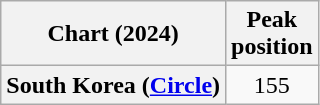<table class="wikitable plainrowheaders" style="text-align:center">
<tr>
<th scope="col">Chart (2024)</th>
<th scope="col">Peak<br>position</th>
</tr>
<tr>
<th scope="row">South Korea  (<a href='#'>Circle</a>)</th>
<td>155</td>
</tr>
</table>
